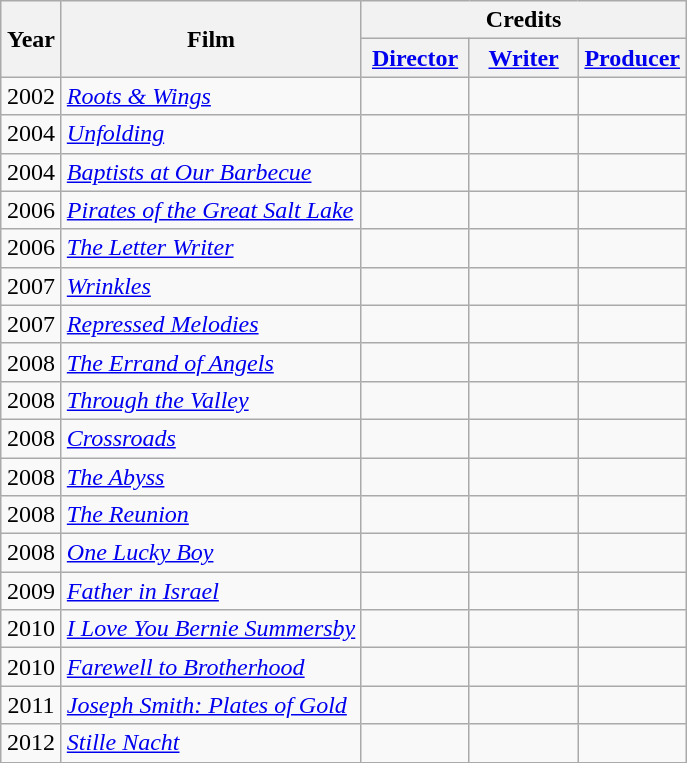<table class="wikitable" style="text-align:center;">
<tr>
<th rowspan="2" width="33">Year</th>
<th rowspan="2">Film</th>
<th colspan="4">Credits</th>
</tr>
<tr>
<th width=65><a href='#'>Director</a></th>
<th width=65><a href='#'>Writer</a></th>
<th width=65><a href='#'>Producer</a></th>
</tr>
<tr>
<td>2002</td>
<td style="text-align:left;"><em><a href='#'>Roots & Wings</a></em></td>
<td></td>
<td></td>
<td></td>
</tr>
<tr>
<td>2004</td>
<td style="text-align:left;"><em><a href='#'>Unfolding</a></em></td>
<td></td>
<td></td>
<td></td>
</tr>
<tr>
<td>2004</td>
<td style="text-align:left;"><em><a href='#'>Baptists at Our Barbecue</a></em></td>
<td></td>
<td></td>
<td></td>
</tr>
<tr>
<td>2006</td>
<td style="text-align:left;"><em><a href='#'>Pirates of the Great Salt Lake</a></em></td>
<td></td>
<td></td>
<td></td>
</tr>
<tr>
<td>2006</td>
<td style="text-align:left;"><em><a href='#'>The Letter Writer</a></em></td>
<td></td>
<td></td>
<td></td>
</tr>
<tr>
<td>2007</td>
<td style="text-align:left;"><em><a href='#'>Wrinkles</a></em></td>
<td></td>
<td></td>
<td></td>
</tr>
<tr>
<td>2007</td>
<td style="text-align:left;"><em><a href='#'>Repressed Melodies</a></em></td>
<td></td>
<td></td>
<td></td>
</tr>
<tr>
<td>2008</td>
<td style="text-align:left;"><em><a href='#'>The Errand of Angels</a></em></td>
<td></td>
<td></td>
<td></td>
</tr>
<tr>
<td>2008</td>
<td style="text-align:left;"><em><a href='#'>Through the Valley</a></em></td>
<td></td>
<td></td>
<td></td>
</tr>
<tr>
<td>2008</td>
<td style="text-align:left;"><em><a href='#'>Crossroads</a></em></td>
<td></td>
<td></td>
<td></td>
</tr>
<tr>
<td>2008</td>
<td style="text-align:left;"><em><a href='#'>The Abyss</a></em></td>
<td></td>
<td></td>
<td></td>
</tr>
<tr>
<td>2008</td>
<td style="text-align:left;"><em><a href='#'>The Reunion</a></em></td>
<td></td>
<td></td>
<td></td>
</tr>
<tr>
<td>2008</td>
<td style="text-align:left;"><em><a href='#'>One Lucky Boy</a></em></td>
<td></td>
<td></td>
<td></td>
</tr>
<tr>
<td>2009</td>
<td style="text-align:left;"><em><a href='#'>Father in Israel</a></em></td>
<td></td>
<td></td>
<td></td>
</tr>
<tr>
<td>2010</td>
<td style="text-align:left;"><em><a href='#'>I Love You Bernie Summersby</a></em></td>
<td></td>
<td></td>
<td></td>
</tr>
<tr>
<td>2010</td>
<td style="text-align:left;"><em><a href='#'>Farewell to Brotherhood</a></em></td>
<td></td>
<td></td>
<td></td>
</tr>
<tr>
<td>2011</td>
<td style="text-align:left;"><em><a href='#'>Joseph Smith: Plates of Gold</a></em></td>
<td></td>
<td></td>
<td></td>
</tr>
<tr>
<td>2012</td>
<td style="text-align:left;"><em><a href='#'>Stille Nacht</a></em></td>
<td></td>
<td></td>
<td></td>
</tr>
<tr>
</tr>
</table>
